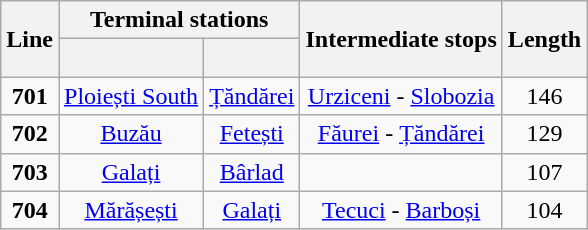<table class="wikitable sortable" style="text-align:center; width:auto">
<tr>
<th rowspan=2>Line</th>
<th colspan=2>Terminal stations</th>
<th rowspan=2 class=unsortable>Intermediate stops</th>
<th rowspan=2>Length<br></th>
</tr>
<tr>
<th> </th>
<th> </th>
</tr>
<tr>
<td><strong>701</strong></td>
<td><a href='#'>Ploiești South</a></td>
<td><a href='#'>Țăndărei</a></td>
<td><a href='#'>Urziceni</a> - <a href='#'>Slobozia</a></td>
<td>146</td>
</tr>
<tr>
<td><strong>702</strong></td>
<td><a href='#'>Buzău</a></td>
<td><a href='#'>Fetești</a></td>
<td><a href='#'>Făurei</a> - <a href='#'>Țăndărei</a></td>
<td>129</td>
</tr>
<tr>
<td><strong>703</strong></td>
<td><a href='#'>Galați</a></td>
<td><a href='#'>Bârlad</a></td>
<td></td>
<td>107</td>
</tr>
<tr>
<td><strong>704</strong></td>
<td><a href='#'>Mărășești</a></td>
<td><a href='#'>Galați</a></td>
<td><a href='#'>Tecuci</a> - <a href='#'>Barboși</a></td>
<td>104</td>
</tr>
</table>
